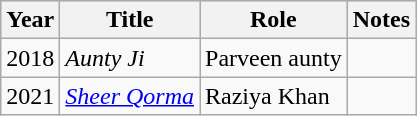<table class="wikitable sortable plainrowheaders">
<tr style="background:#ccc; text-align:center;">
<th scope="col">Year</th>
<th scope="col">Title</th>
<th scope="col">Role</th>
<th class=unsortable scope="col">Notes</th>
</tr>
<tr>
<td>2018</td>
<td><em>Aunty Ji</em></td>
<td>Parveen aunty</td>
<td></td>
</tr>
<tr>
<td>2021</td>
<td><em><a href='#'>Sheer Qorma</a></em></td>
<td>Raziya Khan</td>
<td></td>
</tr>
</table>
